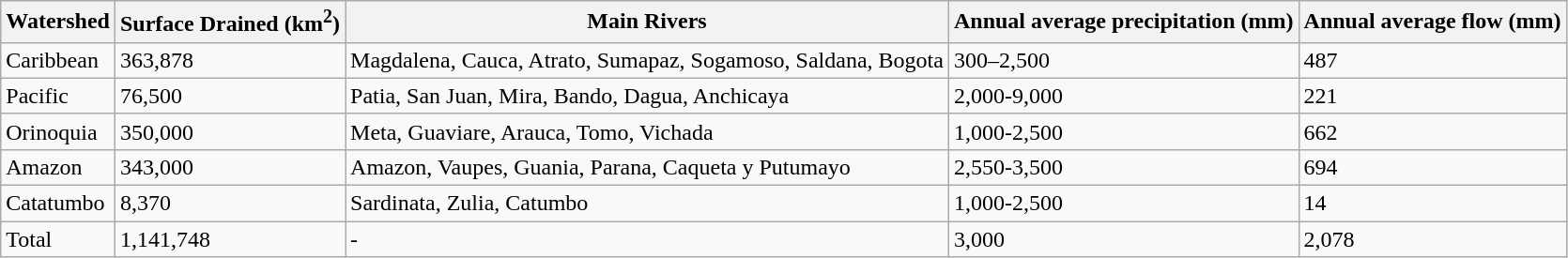<table class="wikitable">
<tr>
<th>Watershed</th>
<th>Surface Drained (km<sup>2</sup>)</th>
<th>Main Rivers</th>
<th>Annual average precipitation (mm)</th>
<th>Annual average flow (mm)</th>
</tr>
<tr>
<td>Caribbean</td>
<td>363,878</td>
<td>Magdalena, Cauca, Atrato, Sumapaz, Sogamoso, Saldana, Bogota</td>
<td>300–2,500</td>
<td>487</td>
</tr>
<tr>
<td>Pacific</td>
<td>76,500</td>
<td>Patia, San Juan, Mira, Bando, Dagua, Anchicaya</td>
<td>2,000-9,000</td>
<td>221</td>
</tr>
<tr>
<td>Orinoquia</td>
<td>350,000</td>
<td>Meta, Guaviare, Arauca, Tomo, Vichada</td>
<td>1,000-2,500</td>
<td>662</td>
</tr>
<tr>
<td>Amazon</td>
<td>343,000</td>
<td>Amazon, Vaupes, Guania, Parana, Caqueta y Putumayo</td>
<td>2,550-3,500</td>
<td>694</td>
</tr>
<tr>
<td>Catatumbo</td>
<td>8,370</td>
<td>Sardinata, Zulia, Catumbo</td>
<td>1,000-2,500</td>
<td>14</td>
</tr>
<tr>
<td>Total</td>
<td>1,141,748</td>
<td>-</td>
<td>3,000</td>
<td>2,078</td>
</tr>
</table>
